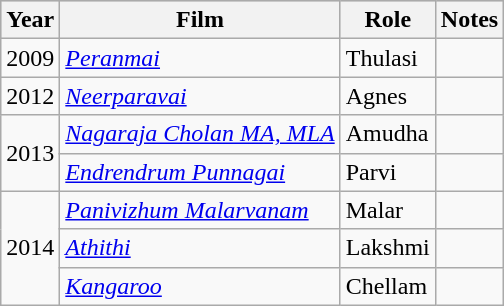<table class="wikitable sortable" class="wikitable">
<tr style="background:#ccc; text-align:center;">
<th>Year</th>
<th>Film</th>
<th>Role</th>
<th>Notes</th>
</tr>
<tr>
<td>2009</td>
<td><em><a href='#'>Peranmai</a></em></td>
<td>Thulasi</td>
<td></td>
</tr>
<tr>
<td>2012</td>
<td><em><a href='#'>Neerparavai</a></em></td>
<td>Agnes</td>
<td></td>
</tr>
<tr>
<td rowspan="2">2013</td>
<td><em><a href='#'>Nagaraja Cholan MA, MLA</a></em></td>
<td>Amudha</td>
<td></td>
</tr>
<tr>
<td><em><a href='#'>Endrendrum Punnagai</a></em></td>
<td>Parvi</td>
<td></td>
</tr>
<tr>
<td rowspan="3">2014</td>
<td><em><a href='#'>Panivizhum Malarvanam</a></em></td>
<td>Malar</td>
<td></td>
</tr>
<tr>
<td><em><a href='#'>Athithi</a></em></td>
<td>Lakshmi</td>
<td></td>
</tr>
<tr>
<td><em><a href='#'>Kangaroo</a></em></td>
<td>Chellam</td>
<td></td>
</tr>
</table>
